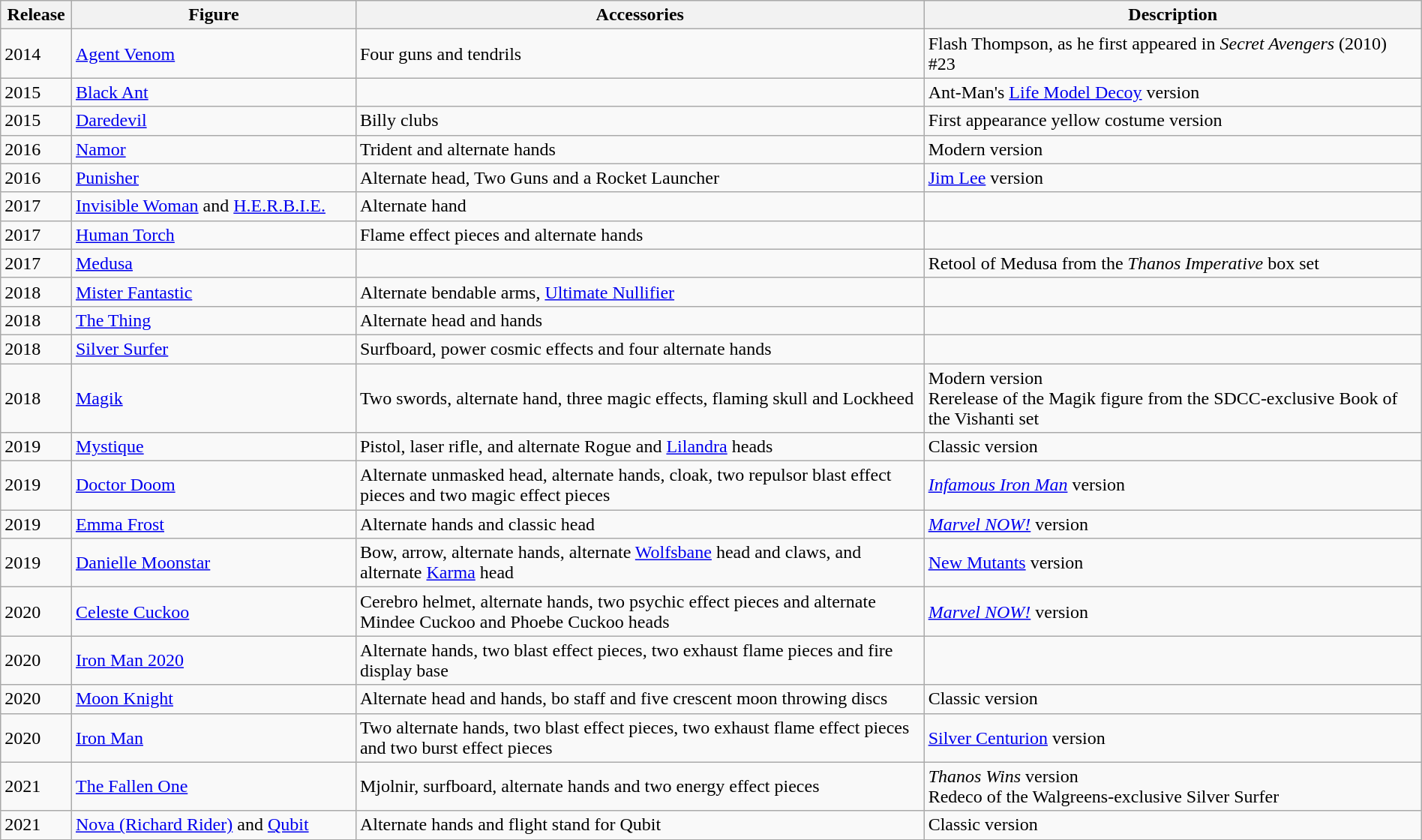<table class="wikitable" style="width:100%;">
<tr>
<th width=5%>Release</th>
<th width=20%>Figure</th>
<th width=40%>Accessories</th>
<th width=40%>Description</th>
</tr>
<tr>
<td>2014</td>
<td><a href='#'>Agent Venom</a></td>
<td>Four guns and tendrils</td>
<td>Flash Thompson, as he first appeared in <em>Secret Avengers</em> (2010) #23</td>
</tr>
<tr>
<td>2015</td>
<td><a href='#'>Black Ant</a></td>
<td></td>
<td>Ant-Man's <a href='#'>Life Model Decoy</a> version</td>
</tr>
<tr>
<td>2015</td>
<td><a href='#'>Daredevil</a></td>
<td>Billy clubs</td>
<td>First appearance yellow costume version</td>
</tr>
<tr>
<td>2016</td>
<td><a href='#'>Namor</a></td>
<td>Trident and alternate hands</td>
<td>Modern version</td>
</tr>
<tr>
<td>2016</td>
<td><a href='#'>Punisher</a></td>
<td>Alternate head, Two Guns and a Rocket Launcher</td>
<td><a href='#'>Jim Lee</a> version</td>
</tr>
<tr>
<td>2017</td>
<td><a href='#'>Invisible Woman</a> and <a href='#'>H.E.R.B.I.E.</a></td>
<td>Alternate hand</td>
<td></td>
</tr>
<tr>
<td>2017</td>
<td><a href='#'>Human Torch</a></td>
<td>Flame effect pieces and alternate hands</td>
<td></td>
</tr>
<tr>
<td>2017</td>
<td><a href='#'>Medusa</a></td>
<td></td>
<td>Retool of Medusa from the <em>Thanos Imperative</em> box set</td>
</tr>
<tr>
<td>2018</td>
<td><a href='#'>Mister Fantastic</a></td>
<td>Alternate bendable arms, <a href='#'>Ultimate Nullifier</a></td>
<td></td>
</tr>
<tr>
<td>2018</td>
<td><a href='#'>The Thing</a></td>
<td>Alternate head and hands</td>
<td></td>
</tr>
<tr>
<td>2018</td>
<td><a href='#'>Silver Surfer</a></td>
<td>Surfboard, power cosmic effects and four alternate hands</td>
<td></td>
</tr>
<tr>
<td>2018</td>
<td><a href='#'>Magik</a></td>
<td>Two swords, alternate hand, three magic effects, flaming skull and Lockheed</td>
<td>Modern version<br>Rerelease of the Magik figure from the SDCC-exclusive Book of the Vishanti set</td>
</tr>
<tr>
<td>2019</td>
<td><a href='#'>Mystique</a></td>
<td>Pistol, laser rifle, and alternate Rogue and <a href='#'>Lilandra</a> heads</td>
<td>Classic version</td>
</tr>
<tr>
<td>2019</td>
<td><a href='#'>Doctor Doom</a></td>
<td>Alternate unmasked head, alternate hands, cloak, two repulsor blast effect pieces and two magic effect pieces</td>
<td><em><a href='#'>Infamous Iron Man</a></em> version</td>
</tr>
<tr>
<td>2019</td>
<td><a href='#'>Emma Frost</a></td>
<td>Alternate hands and classic head</td>
<td><em><a href='#'>Marvel NOW!</a></em> version</td>
</tr>
<tr>
<td>2019</td>
<td><a href='#'>Danielle Moonstar</a></td>
<td>Bow, arrow, alternate hands, alternate <a href='#'>Wolfsbane</a> head and claws, and alternate <a href='#'>Karma</a> head</td>
<td><a href='#'>New Mutants</a> version</td>
</tr>
<tr>
<td>2020</td>
<td><a href='#'>Celeste Cuckoo</a></td>
<td>Cerebro helmet, alternate hands, two psychic effect pieces and alternate Mindee Cuckoo and Phoebe Cuckoo heads</td>
<td><em><a href='#'>Marvel NOW!</a></em> version</td>
</tr>
<tr>
<td>2020</td>
<td><a href='#'>Iron Man 2020</a></td>
<td>Alternate hands, two blast effect pieces, two exhaust flame pieces and fire display base</td>
<td></td>
</tr>
<tr>
<td>2020</td>
<td><a href='#'>Moon Knight</a></td>
<td>Alternate head and hands, bo staff and five crescent moon throwing discs</td>
<td>Classic version</td>
</tr>
<tr>
<td>2020</td>
<td><a href='#'>Iron Man</a></td>
<td>Two alternate hands, two blast effect pieces, two exhaust flame effect pieces and two burst effect pieces</td>
<td><a href='#'>Silver Centurion</a> version</td>
</tr>
<tr>
<td>2021</td>
<td><a href='#'>The Fallen One</a></td>
<td>Mjolnir, surfboard, alternate hands and two energy effect pieces</td>
<td><em>Thanos Wins</em> version<br>Redeco of the Walgreens-exclusive Silver Surfer</td>
</tr>
<tr>
<td>2021</td>
<td><a href='#'>Nova (Richard Rider)</a> and <a href='#'>Qubit</a></td>
<td>Alternate hands and flight stand for Qubit</td>
<td>Classic version</td>
</tr>
</table>
